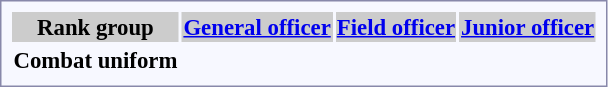<table style="border:1px solid #8888aa; background-color:#f7f8ff; padding:5px; font-size:95%; margin: 0px 12px 12px 0px;">
<tr style="background-color:#CCCCCC;">
<th>Rank group</th>
<th colspan=10><a href='#'>General officer</a></th>
<th colspan=6><a href='#'>Field officer</a></th>
<th colspan=8><a href='#'>Junior officer</a></th>
</tr>
<tr style="text-align:center;">
<td><strong>Combat uniform</strong></td>
<td colspan=2></td>
<td colspan=2></td>
<td colspan=2></td>
<td colspan=2></td>
<td colspan=2></td>
<td colspan=2></td>
<td colspan=2></td>
<td colspan=2></td>
<td colspan=2></td>
<td colspan=3></td>
<td colspan=3><br></td>
</tr>
</table>
